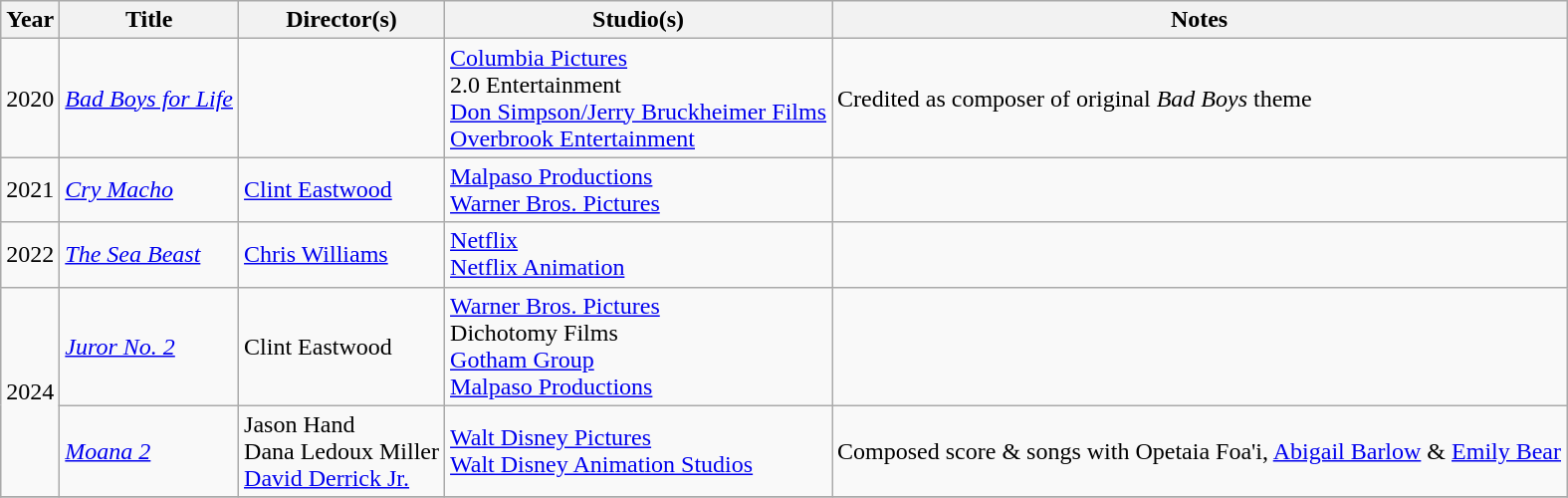<table class="wikitable">
<tr>
<th>Year</th>
<th>Title</th>
<th>Director(s)</th>
<th>Studio(s)</th>
<th>Notes</th>
</tr>
<tr>
<td>2020</td>
<td><em><a href='#'>Bad Boys for Life</a></em></td>
<td><a href='#'></a></td>
<td><a href='#'>Columbia Pictures</a><br>2.0 Entertainment<br><a href='#'>Don Simpson/Jerry Bruckheimer Films</a><br><a href='#'>Overbrook Entertainment</a></td>
<td>Credited as composer of original <em>Bad Boys</em> theme</td>
</tr>
<tr>
<td>2021</td>
<td><em><a href='#'>Cry Macho</a></em></td>
<td><a href='#'>Clint Eastwood</a></td>
<td><a href='#'>Malpaso Productions</a><br><a href='#'>Warner Bros. Pictures</a></td>
<td></td>
</tr>
<tr>
<td>2022</td>
<td><em><a href='#'>The Sea Beast</a></em></td>
<td><a href='#'>Chris Williams</a></td>
<td><a href='#'>Netflix</a><br><a href='#'>Netflix Animation</a></td>
<td></td>
</tr>
<tr>
<td rowspan="2">2024</td>
<td><em><a href='#'>Juror No. 2</a></em></td>
<td>Clint Eastwood</td>
<td><a href='#'>Warner Bros. Pictures</a><br>Dichotomy Films<br><a href='#'>Gotham Group</a><br><a href='#'>Malpaso Productions</a></td>
<td></td>
</tr>
<tr>
<td><em><a href='#'>Moana 2</a></em></td>
<td>Jason Hand<br>Dana Ledoux Miller<br><a href='#'>David Derrick Jr.</a></td>
<td><a href='#'>Walt Disney Pictures</a><br><a href='#'>Walt Disney Animation Studios</a></td>
<td>Composed score & songs with Opetaia Foa'i, <a href='#'>Abigail Barlow</a> & <a href='#'>Emily Bear</a></td>
</tr>
<tr>
</tr>
</table>
